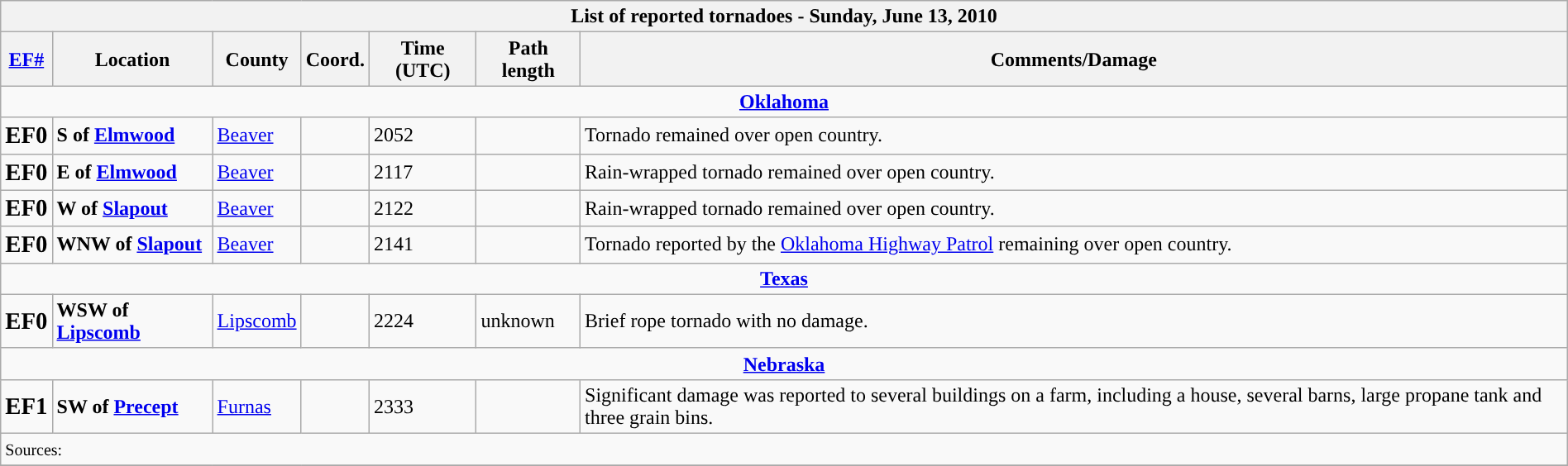<table class="wikitable collapsible" width="100%">
<tr>
<th colspan="7">List of reported tornadoes - Sunday, June 13, 2010</th>
</tr>
<tr>
<th><a href='#'>EF#</a></th>
<th>Location</th>
<th>County</th>
<th>Coord.</th>
<th>Time (UTC)</th>
<th>Path length</th>
<th>Comments/Damage</th>
</tr>
<tr>
<td colspan="7" align=center><strong><a href='#'>Oklahoma</a></strong></td>
</tr>
<tr>
<td><big><strong>EF0</strong></big></td>
<td><strong>S of <a href='#'>Elmwood</a></strong></td>
<td><a href='#'>Beaver</a></td>
<td></td>
<td>2052</td>
<td></td>
<td>Tornado remained over open country.</td>
</tr>
<tr>
<td><big><strong>EF0</strong></big></td>
<td><strong>E of <a href='#'>Elmwood</a></strong></td>
<td><a href='#'>Beaver</a></td>
<td></td>
<td>2117</td>
<td></td>
<td>Rain-wrapped tornado remained over open country.</td>
</tr>
<tr>
<td><big><strong>EF0</strong></big></td>
<td><strong>W of <a href='#'>Slapout</a></strong></td>
<td><a href='#'>Beaver</a></td>
<td></td>
<td>2122</td>
<td></td>
<td>Rain-wrapped tornado remained over open country.</td>
</tr>
<tr>
<td><big><strong>EF0</strong></big></td>
<td><strong>WNW of <a href='#'>Slapout</a></strong></td>
<td><a href='#'>Beaver</a></td>
<td></td>
<td>2141</td>
<td></td>
<td>Tornado reported by the <a href='#'>Oklahoma Highway Patrol</a> remaining over open country.</td>
</tr>
<tr>
<td colspan="7" align=center><strong><a href='#'>Texas</a></strong></td>
</tr>
<tr>
<td><big><strong>EF0</strong></big></td>
<td><strong>WSW of <a href='#'>Lipscomb</a></strong></td>
<td><a href='#'>Lipscomb</a></td>
<td></td>
<td>2224</td>
<td>unknown</td>
<td>Brief rope tornado with no damage.</td>
</tr>
<tr>
<td colspan="7" align=center><strong><a href='#'>Nebraska</a></strong></td>
</tr>
<tr>
<td><big><strong>EF1</strong></big></td>
<td><strong>SW of <a href='#'>Precept</a></strong></td>
<td><a href='#'>Furnas</a></td>
<td></td>
<td>2333</td>
<td></td>
<td>Significant damage was reported to several buildings on a farm, including a house, several barns, large propane tank and three grain bins.</td>
</tr>
<tr>
<td colspan="7"><small>Sources: </small></td>
</tr>
<tr>
</tr>
</table>
